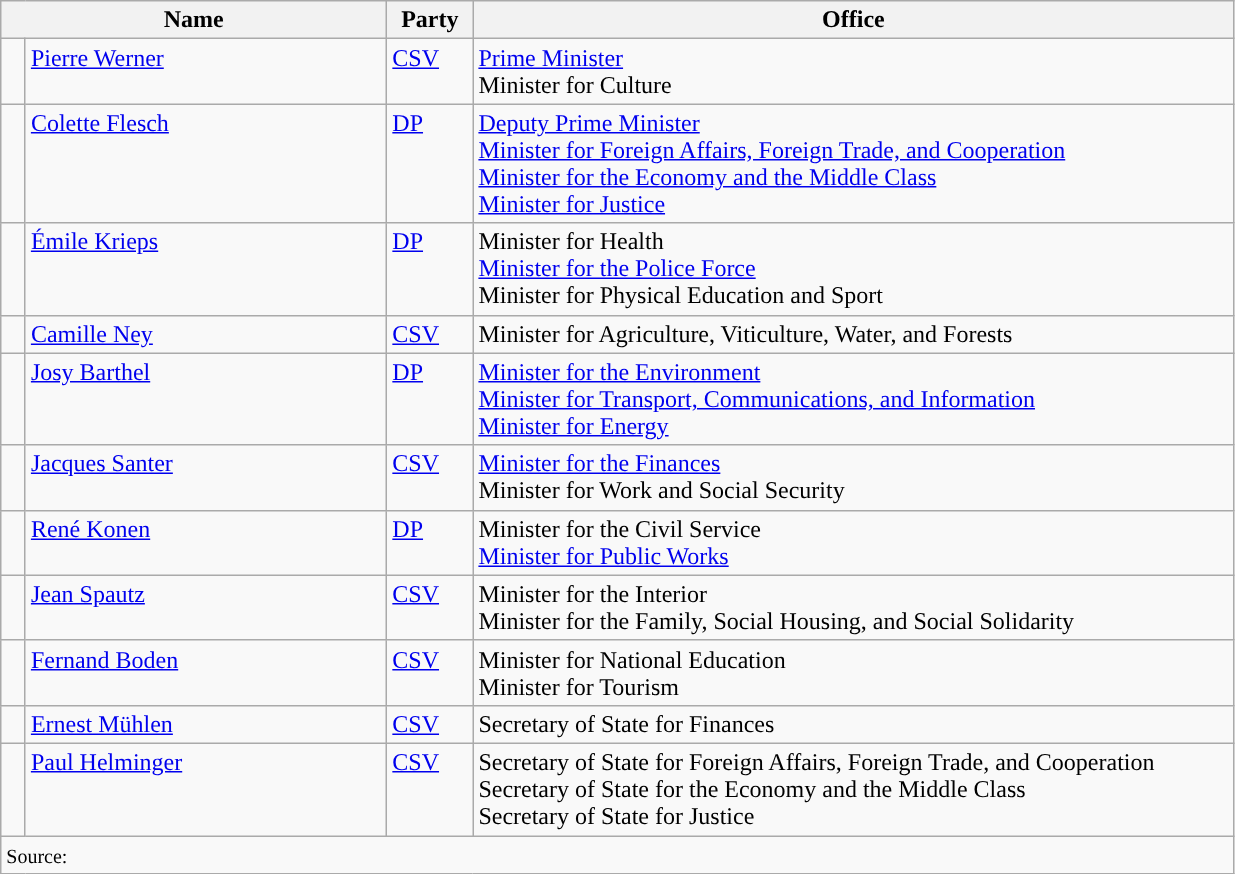<table class="wikitable">
<tr>
<th colspan=2 width=250px>Name</th>
<th width=50px>Party</th>
<th width=500px>Office</th>
</tr>
<tr>
<td style="background-color: "></td>
<td valign=top><a href='#'>Pierre Werner</a></td>
<td valign=top><a href='#'>CSV</a></td>
<td><a href='#'>Prime Minister</a> <br> Minister for Culture</td>
</tr>
<tr>
<td style="background-color: "></td>
<td valign=top><a href='#'>Colette Flesch</a></td>
<td valign=top><a href='#'>DP</a></td>
<td><a href='#'>Deputy Prime Minister</a> <br> <a href='#'>Minister for Foreign Affairs, Foreign Trade, and Cooperation</a> <br> <a href='#'>Minister for the Economy and the Middle Class</a> <br> <a href='#'>Minister for Justice</a></td>
</tr>
<tr>
<td style="background-color: "></td>
<td valign=top><a href='#'>Émile Krieps</a></td>
<td valign=top><a href='#'>DP</a></td>
<td>Minister for Health <br> <a href='#'>Minister for the Police Force</a> <br> Minister for Physical Education and Sport</td>
</tr>
<tr>
<td style="background-color: "></td>
<td valign=top><a href='#'>Camille Ney</a></td>
<td valign=top><a href='#'>CSV</a></td>
<td>Minister for Agriculture, Viticulture, Water, and Forests</td>
</tr>
<tr>
<td style="background-color: "></td>
<td valign=top><a href='#'>Josy Barthel</a></td>
<td valign=top><a href='#'>DP</a></td>
<td><a href='#'>Minister for the Environment</a> <br> <a href='#'>Minister for Transport, Communications, and Information</a> <br> <a href='#'>Minister for Energy</a></td>
</tr>
<tr>
<td style="background-color: "></td>
<td valign=top><a href='#'>Jacques Santer</a></td>
<td valign=top><a href='#'>CSV</a></td>
<td><a href='#'>Minister for the Finances</a> <br> Minister for Work and Social Security</td>
</tr>
<tr>
<td style="background-color: "></td>
<td valign=top><a href='#'>René Konen</a></td>
<td valign=top><a href='#'>DP</a></td>
<td>Minister for the Civil Service <br> <a href='#'>Minister for Public Works</a></td>
</tr>
<tr>
<td style="background-color: "></td>
<td valign=top><a href='#'>Jean Spautz</a></td>
<td valign=top><a href='#'>CSV</a></td>
<td>Minister for the Interior <br> Minister for the Family, Social Housing, and Social Solidarity</td>
</tr>
<tr>
<td style="background-color: "></td>
<td valign=top><a href='#'>Fernand Boden</a></td>
<td valign=top><a href='#'>CSV</a></td>
<td>Minister for National Education <br> Minister for Tourism</td>
</tr>
<tr>
<td style="background-color: "></td>
<td valign=top><a href='#'>Ernest Mühlen</a></td>
<td valign=top><a href='#'>CSV</a></td>
<td>Secretary of State for Finances</td>
</tr>
<tr>
<td style="background-color: "></td>
<td valign=top><a href='#'>Paul Helminger</a></td>
<td valign=top><a href='#'>CSV</a></td>
<td>Secretary of State for Foreign Affairs, Foreign Trade, and Cooperation <br> Secretary of State for the Economy and the Middle Class <br> Secretary of State for Justice</td>
</tr>
<tr>
<td colspan=4><small>Source: </small></td>
</tr>
</table>
